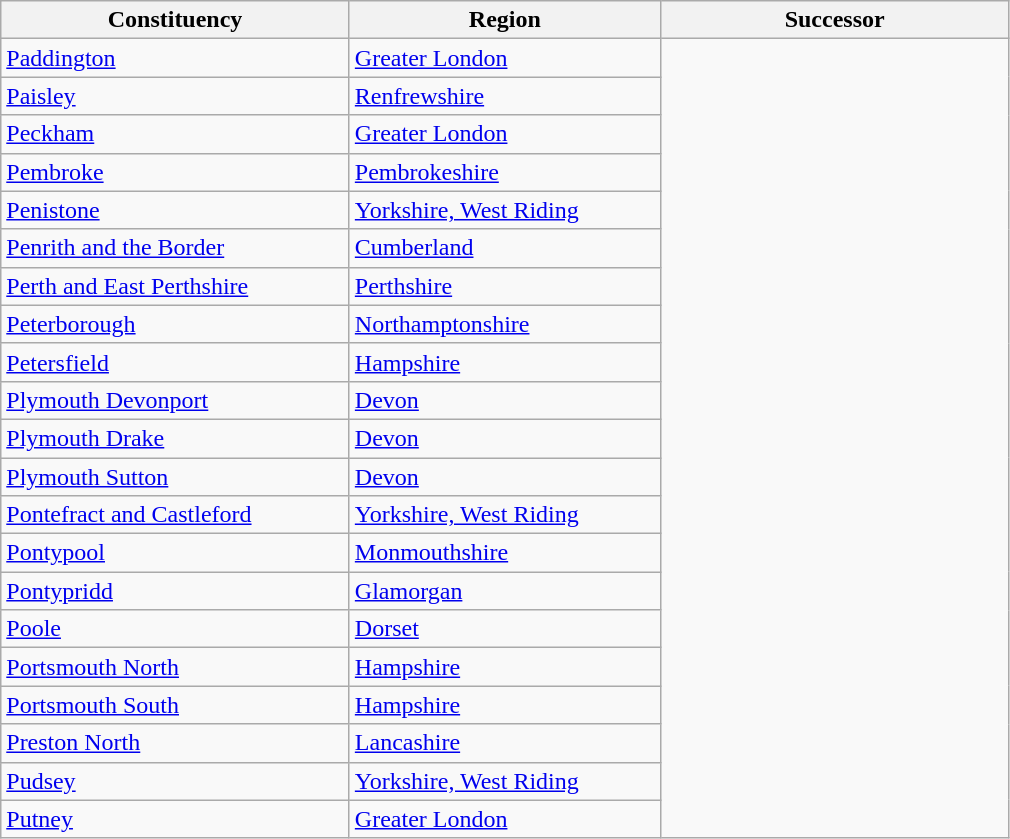<table class="wikitable">
<tr>
<th width="225px">Constituency</th>
<th width="200px">Region</th>
<th width="225px">Successor</th>
</tr>
<tr>
<td><a href='#'>Paddington</a></td>
<td><a href='#'>Greater London</a></td>
</tr>
<tr>
<td><a href='#'>Paisley</a></td>
<td><a href='#'>Renfrewshire</a></td>
</tr>
<tr>
<td><a href='#'>Peckham</a></td>
<td><a href='#'>Greater London</a></td>
</tr>
<tr>
<td><a href='#'>Pembroke</a></td>
<td><a href='#'>Pembrokeshire</a></td>
</tr>
<tr>
<td><a href='#'>Penistone</a></td>
<td><a href='#'>Yorkshire, West Riding</a></td>
</tr>
<tr>
<td><a href='#'>Penrith and the Border</a></td>
<td><a href='#'>Cumberland</a></td>
</tr>
<tr>
<td><a href='#'>Perth and East Perthshire</a></td>
<td><a href='#'>Perthshire</a></td>
</tr>
<tr>
<td><a href='#'>Peterborough</a></td>
<td><a href='#'>Northamptonshire</a></td>
</tr>
<tr>
<td><a href='#'>Petersfield</a></td>
<td><a href='#'>Hampshire</a></td>
</tr>
<tr>
<td><a href='#'>Plymouth Devonport</a></td>
<td><a href='#'>Devon</a></td>
</tr>
<tr>
<td><a href='#'>Plymouth Drake</a></td>
<td><a href='#'>Devon</a></td>
</tr>
<tr>
<td><a href='#'>Plymouth Sutton</a></td>
<td><a href='#'>Devon</a></td>
</tr>
<tr>
<td><a href='#'>Pontefract and Castleford</a></td>
<td><a href='#'>Yorkshire, West Riding</a></td>
</tr>
<tr>
<td><a href='#'>Pontypool</a></td>
<td><a href='#'>Monmouthshire</a></td>
</tr>
<tr>
<td><a href='#'>Pontypridd</a></td>
<td><a href='#'>Glamorgan</a></td>
</tr>
<tr>
<td><a href='#'>Poole</a></td>
<td><a href='#'>Dorset</a></td>
</tr>
<tr>
<td><a href='#'>Portsmouth North</a></td>
<td><a href='#'>Hampshire</a></td>
</tr>
<tr>
<td><a href='#'>Portsmouth South</a></td>
<td><a href='#'>Hampshire</a></td>
</tr>
<tr>
<td><a href='#'>Preston North</a></td>
<td><a href='#'>Lancashire</a></td>
</tr>
<tr>
<td><a href='#'>Pudsey</a></td>
<td><a href='#'>Yorkshire, West Riding</a></td>
</tr>
<tr>
<td><a href='#'>Putney</a></td>
<td><a href='#'>Greater London</a></td>
</tr>
</table>
